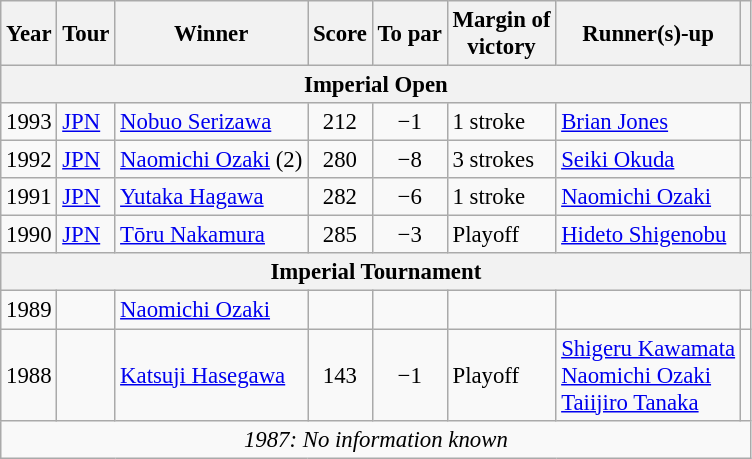<table class=wikitable style="font-size:95%">
<tr>
<th>Year</th>
<th>Tour</th>
<th>Winner</th>
<th>Score</th>
<th>To par</th>
<th>Margin of<br>victory</th>
<th>Runner(s)-up</th>
<th></th>
</tr>
<tr>
<th colspan=8>Imperial Open</th>
</tr>
<tr>
<td>1993</td>
<td><a href='#'>JPN</a></td>
<td> <a href='#'>Nobuo Serizawa</a></td>
<td align=center>212</td>
<td align=center>−1</td>
<td>1 stroke</td>
<td> <a href='#'>Brian Jones</a></td>
<td></td>
</tr>
<tr>
<td>1992</td>
<td><a href='#'>JPN</a></td>
<td> <a href='#'>Naomichi Ozaki</a> (2)</td>
<td align=center>280</td>
<td align=center>−8</td>
<td>3 strokes</td>
<td> <a href='#'>Seiki Okuda</a></td>
<td></td>
</tr>
<tr>
<td>1991</td>
<td><a href='#'>JPN</a></td>
<td> <a href='#'>Yutaka Hagawa</a></td>
<td align=center>282</td>
<td align=center>−6</td>
<td>1 stroke</td>
<td> <a href='#'>Naomichi Ozaki</a></td>
<td></td>
</tr>
<tr>
<td>1990</td>
<td><a href='#'>JPN</a></td>
<td> <a href='#'>Tōru Nakamura</a></td>
<td align=center>285</td>
<td align=center>−3</td>
<td>Playoff</td>
<td> <a href='#'>Hideto Shigenobu</a></td>
<td></td>
</tr>
<tr>
<th colspan=8>Imperial Tournament</th>
</tr>
<tr>
<td>1989</td>
<td></td>
<td> <a href='#'>Naomichi Ozaki</a></td>
<td align=center></td>
<td align=center></td>
<td></td>
<td></td>
<td></td>
</tr>
<tr>
<td>1988</td>
<td></td>
<td> <a href='#'>Katsuji Hasegawa</a></td>
<td align=center>143</td>
<td align=center>−1</td>
<td>Playoff</td>
<td> <a href='#'>Shigeru Kawamata</a><br> <a href='#'>Naomichi Ozaki</a><br> <a href='#'>Taiijiro Tanaka</a></td>
<td></td>
</tr>
<tr>
<td colspan=8 align=center><em>1987: No information known</em></td>
</tr>
</table>
